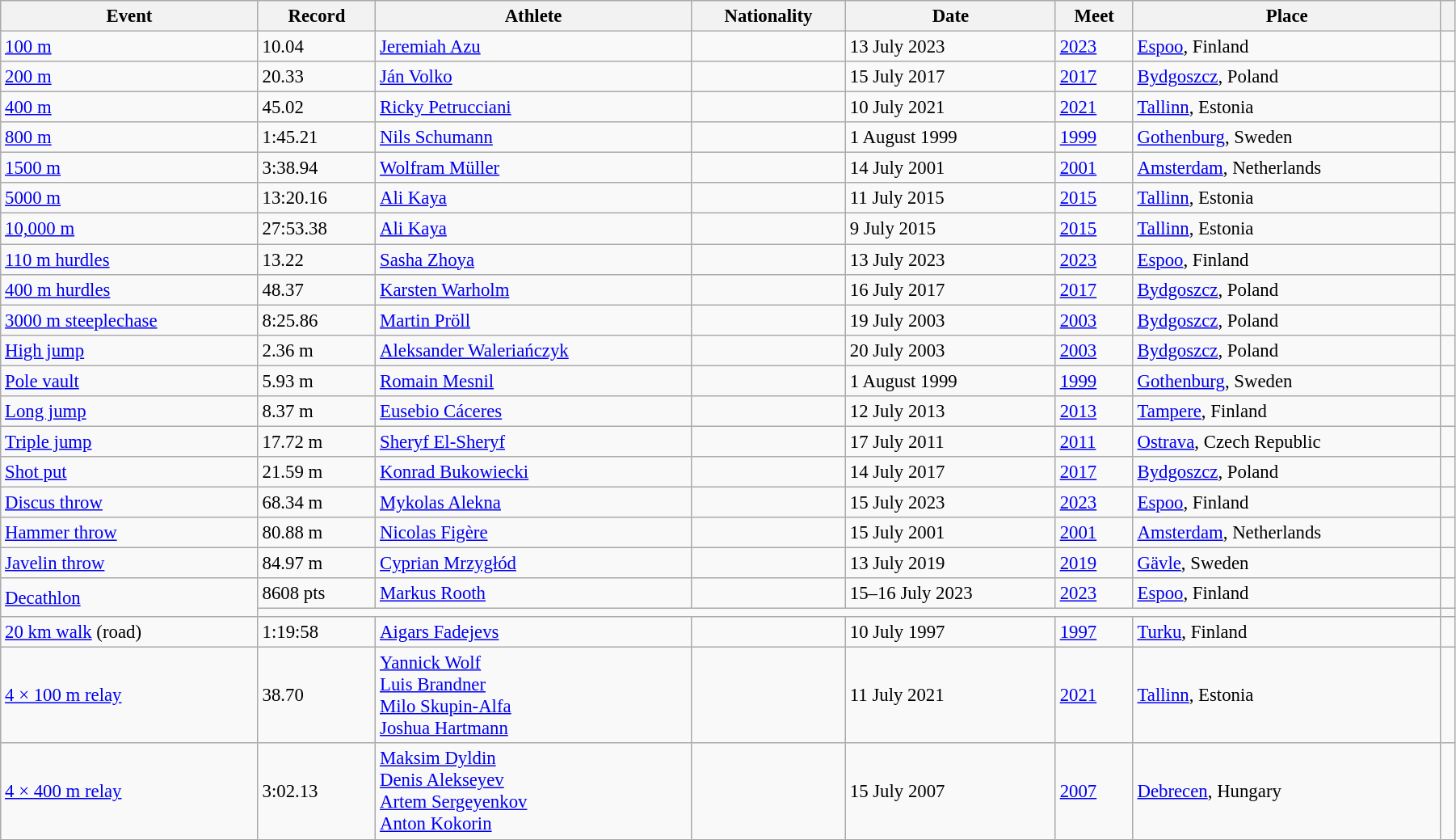<table class="wikitable" style="font-size:95%; width: 95%;">
<tr>
<th>Event</th>
<th>Record</th>
<th>Athlete</th>
<th>Nationality</th>
<th>Date</th>
<th>Meet</th>
<th>Place</th>
<th></th>
</tr>
<tr>
<td><a href='#'>100 m</a></td>
<td>10.04 </td>
<td><a href='#'>Jeremiah Azu</a></td>
<td></td>
<td>13 July 2023</td>
<td><a href='#'>2023</a></td>
<td><a href='#'>Espoo</a>, Finland</td>
<td></td>
</tr>
<tr>
<td><a href='#'>200 m</a></td>
<td>20.33 </td>
<td><a href='#'>Ján Volko</a></td>
<td></td>
<td>15 July 2017</td>
<td><a href='#'>2017</a></td>
<td><a href='#'>Bydgoszcz</a>, Poland</td>
<td></td>
</tr>
<tr>
<td><a href='#'>400 m</a></td>
<td>45.02</td>
<td><a href='#'>Ricky Petrucciani</a></td>
<td></td>
<td>10 July 2021</td>
<td><a href='#'>2021</a></td>
<td><a href='#'>Tallinn</a>, Estonia</td>
<td></td>
</tr>
<tr>
<td><a href='#'>800 m</a></td>
<td>1:45.21</td>
<td><a href='#'>Nils Schumann</a></td>
<td></td>
<td>1 August 1999</td>
<td><a href='#'>1999</a></td>
<td><a href='#'>Gothenburg</a>, Sweden</td>
<td></td>
</tr>
<tr>
<td><a href='#'>1500 m</a></td>
<td>3:38.94</td>
<td><a href='#'>Wolfram Müller</a></td>
<td></td>
<td>14 July 2001</td>
<td><a href='#'>2001</a></td>
<td><a href='#'>Amsterdam</a>, Netherlands</td>
<td></td>
</tr>
<tr>
<td><a href='#'>5000 m</a></td>
<td>13:20.16</td>
<td><a href='#'>Ali Kaya</a></td>
<td></td>
<td>11 July 2015</td>
<td><a href='#'>2015</a></td>
<td><a href='#'>Tallinn</a>, Estonia</td>
<td></td>
</tr>
<tr>
<td><a href='#'>10,000 m</a></td>
<td>27:53.38</td>
<td><a href='#'>Ali Kaya</a></td>
<td></td>
<td>9 July 2015</td>
<td><a href='#'>2015</a></td>
<td><a href='#'>Tallinn</a>, Estonia</td>
<td></td>
</tr>
<tr>
<td><a href='#'>110 m hurdles</a></td>
<td>13.22 </td>
<td><a href='#'>Sasha Zhoya</a></td>
<td></td>
<td>13 July 2023</td>
<td><a href='#'>2023</a></td>
<td><a href='#'>Espoo</a>, Finland</td>
<td></td>
</tr>
<tr>
<td><a href='#'>400 m hurdles</a></td>
<td>48.37</td>
<td><a href='#'>Karsten Warholm</a></td>
<td></td>
<td>16 July 2017</td>
<td><a href='#'>2017</a></td>
<td><a href='#'>Bydgoszcz</a>, Poland</td>
<td></td>
</tr>
<tr>
<td><a href='#'>3000 m steeplechase</a></td>
<td>8:25.86</td>
<td><a href='#'>Martin Pröll</a></td>
<td></td>
<td>19 July 2003</td>
<td><a href='#'>2003</a></td>
<td><a href='#'>Bydgoszcz</a>, Poland</td>
<td></td>
</tr>
<tr>
<td><a href='#'>High jump</a></td>
<td>2.36 m</td>
<td><a href='#'>Aleksander Waleriańczyk</a></td>
<td></td>
<td>20 July 2003</td>
<td><a href='#'>2003</a></td>
<td><a href='#'>Bydgoszcz</a>, Poland</td>
<td></td>
</tr>
<tr>
<td><a href='#'>Pole vault</a></td>
<td>5.93 m</td>
<td><a href='#'>Romain Mesnil</a></td>
<td></td>
<td>1 August 1999</td>
<td><a href='#'>1999</a></td>
<td><a href='#'>Gothenburg</a>, Sweden</td>
<td></td>
</tr>
<tr>
<td><a href='#'>Long jump</a></td>
<td>8.37 m </td>
<td><a href='#'>Eusebio Cáceres</a></td>
<td></td>
<td>12 July 2013</td>
<td><a href='#'>2013</a></td>
<td><a href='#'>Tampere</a>, Finland</td>
<td></td>
</tr>
<tr>
<td><a href='#'>Triple jump</a></td>
<td>17.72 m </td>
<td><a href='#'>Sheryf El-Sheryf</a></td>
<td></td>
<td>17 July 2011</td>
<td><a href='#'>2011</a></td>
<td><a href='#'>Ostrava</a>, Czech Republic</td>
<td></td>
</tr>
<tr>
<td><a href='#'>Shot put</a></td>
<td>21.59 m</td>
<td><a href='#'>Konrad Bukowiecki</a></td>
<td></td>
<td>14 July 2017</td>
<td><a href='#'>2017</a></td>
<td><a href='#'>Bydgoszcz</a>, Poland</td>
<td></td>
</tr>
<tr>
<td><a href='#'>Discus throw</a></td>
<td>68.34 m</td>
<td><a href='#'>Mykolas Alekna</a></td>
<td></td>
<td>15 July 2023</td>
<td><a href='#'>2023</a></td>
<td><a href='#'>Espoo</a>, Finland</td>
<td></td>
</tr>
<tr>
<td><a href='#'>Hammer throw</a></td>
<td>80.88 m</td>
<td><a href='#'>Nicolas Figère</a></td>
<td></td>
<td>15 July 2001</td>
<td><a href='#'>2001</a></td>
<td><a href='#'>Amsterdam</a>, Netherlands</td>
<td></td>
</tr>
<tr>
<td><a href='#'>Javelin throw</a></td>
<td>84.97 m</td>
<td><a href='#'>Cyprian Mrzygłód</a></td>
<td></td>
<td>13 July 2019</td>
<td><a href='#'>2019</a></td>
<td><a href='#'>Gävle</a>, Sweden</td>
<td></td>
</tr>
<tr>
<td rowspan=2><a href='#'>Decathlon</a></td>
<td>8608 pts</td>
<td><a href='#'>Markus Rooth</a></td>
<td></td>
<td>15–16 July 2023</td>
<td><a href='#'>2023</a></td>
<td><a href='#'>Espoo</a>, Finland</td>
<td></td>
</tr>
<tr>
<td colspan=6></td>
<td></td>
</tr>
<tr>
<td><a href='#'>20 km walk</a> (road)</td>
<td>1:19:58</td>
<td><a href='#'>Aigars Fadejevs</a></td>
<td></td>
<td>10 July 1997</td>
<td><a href='#'>1997</a></td>
<td><a href='#'>Turku</a>, Finland</td>
<td></td>
</tr>
<tr>
<td><a href='#'>4 × 100 m relay</a></td>
<td>38.70</td>
<td><a href='#'>Yannick Wolf</a><br><a href='#'>Luis Brandner</a><br><a href='#'>Milo Skupin-Alfa</a><br><a href='#'>Joshua Hartmann</a></td>
<td></td>
<td>11 July 2021</td>
<td><a href='#'>2021</a></td>
<td><a href='#'>Tallinn</a>, Estonia</td>
<td></td>
</tr>
<tr>
<td><a href='#'>4 × 400 m relay</a></td>
<td>3:02.13</td>
<td><a href='#'>Maksim Dyldin</a><br><a href='#'>Denis Alekseyev</a><br><a href='#'>Artem Sergeyenkov</a><br><a href='#'>Anton Kokorin</a></td>
<td></td>
<td>15 July 2007</td>
<td><a href='#'>2007</a></td>
<td><a href='#'>Debrecen</a>, Hungary</td>
<td></td>
</tr>
</table>
